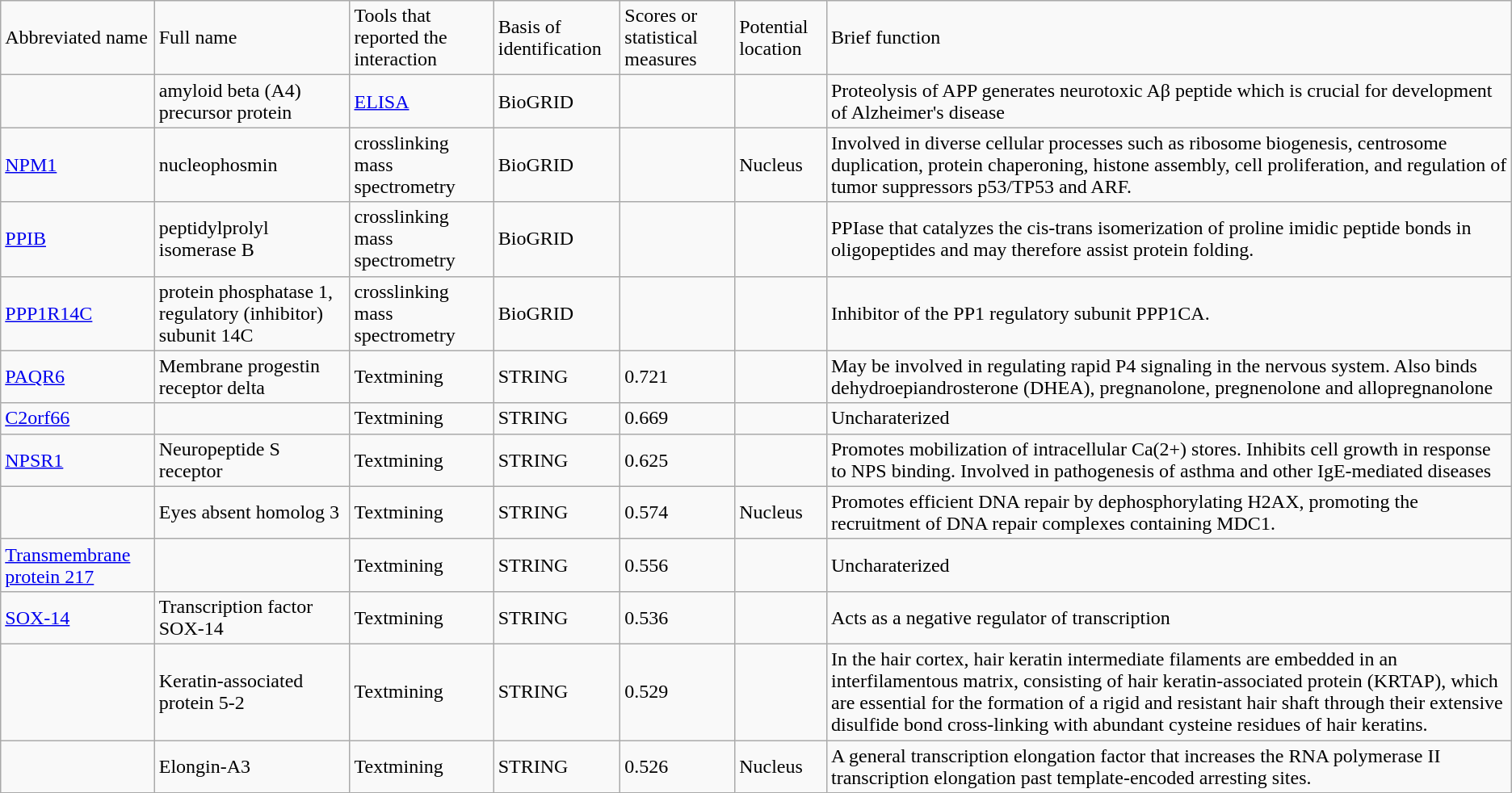<table class="wikitable">
<tr>
<td>Abbreviated name</td>
<td>Full name</td>
<td>Tools that reported the interaction</td>
<td>Basis of identification</td>
<td>Scores or statistical measures</td>
<td>Potential location</td>
<td>Brief function</td>
</tr>
<tr>
<td></td>
<td>amyloid beta (A4) precursor protein</td>
<td><a href='#'>ELISA</a></td>
<td>BioGRID</td>
<td></td>
<td></td>
<td>Proteolysis of APP generates neurotoxic Aβ peptide which is  crucial for development of Alzheimer's disease</td>
</tr>
<tr>
<td><a href='#'>NPM1</a></td>
<td>nucleophosmin</td>
<td>crosslinking mass spectrometry</td>
<td>BioGRID</td>
<td></td>
<td>Nucleus</td>
<td>Involved in diverse cellular processes such as ribosome  biogenesis, centrosome duplication, protein chaperoning, histone assembly,  cell proliferation, and regulation of tumor suppressors p53/TP53 and  ARF.</td>
</tr>
<tr>
<td><a href='#'>PPIB</a></td>
<td>peptidylprolyl isomerase B</td>
<td>crosslinking mass spectrometry</td>
<td>BioGRID</td>
<td></td>
<td></td>
<td>PPIase that catalyzes the cis-trans isomerization of proline imidic peptide bonds in oligopeptides and may therefore assist protein  folding.</td>
</tr>
<tr>
<td><a href='#'>PPP1R14C</a></td>
<td>protein phosphatase 1, regulatory (inhibitor) subunit 14C</td>
<td>crosslinking mass spectrometry</td>
<td>BioGRID</td>
<td></td>
<td></td>
<td>Inhibitor of the PP1 regulatory subunit PPP1CA.</td>
</tr>
<tr>
<td><a href='#'>PAQR6</a></td>
<td>Membrane progestin receptor delta</td>
<td>Textmining</td>
<td>STRING</td>
<td>0.721</td>
<td></td>
<td>May be involved in regulating rapid P4 signaling in the  nervous system. Also binds dehydroepiandrosterone (DHEA), pregnanolone,  pregnenolone and allopregnanolone</td>
</tr>
<tr>
<td><a href='#'>C2orf66</a></td>
<td></td>
<td>Textmining</td>
<td>STRING</td>
<td>0.669</td>
<td></td>
<td>Uncharaterized</td>
</tr>
<tr>
<td><a href='#'>NPSR1</a></td>
<td>Neuropeptide S receptor</td>
<td>Textmining</td>
<td>STRING</td>
<td>0.625</td>
<td></td>
<td>Promotes mobilization of intracellular Ca(2+) stores. Inhibits cell  growth in response to NPS binding. Involved in pathogenesis of asthma and  other IgE-mediated diseases</td>
</tr>
<tr>
<td></td>
<td>Eyes absent homolog 3</td>
<td>Textmining</td>
<td>STRING</td>
<td>0.574</td>
<td>Nucleus</td>
<td>Promotes efficient DNA repair by dephosphorylating H2AX,  promoting the recruitment of DNA repair complexes containing MDC1.</td>
</tr>
<tr>
<td><a href='#'>Transmembrane protein 217</a></td>
<td></td>
<td>Textmining</td>
<td>STRING</td>
<td>0.556</td>
<td></td>
<td>Uncharaterized</td>
</tr>
<tr>
<td><a href='#'>SOX-14</a></td>
<td>Transcription factor SOX-14</td>
<td>Textmining</td>
<td>STRING</td>
<td>0.536</td>
<td></td>
<td>Acts as a negative regulator of transcription</td>
</tr>
<tr>
<td></td>
<td>Keratin-associated protein 5-2</td>
<td>Textmining</td>
<td>STRING</td>
<td>0.529</td>
<td></td>
<td>In the hair cortex, hair keratin intermediate filaments are  embedded in an interfilamentous matrix, consisting of hair keratin-associated  protein (KRTAP), which are essential for the formation of a rigid and  resistant hair shaft through their extensive disulfide bond cross-linking  with abundant cysteine residues of hair keratins.</td>
</tr>
<tr>
<td></td>
<td>Elongin-A3</td>
<td>Textmining</td>
<td>STRING</td>
<td>0.526</td>
<td>Nucleus</td>
<td>A general transcription elongation factor that increases the RNA  polymerase II transcription elongation past template-encoded arresting sites.</td>
</tr>
</table>
